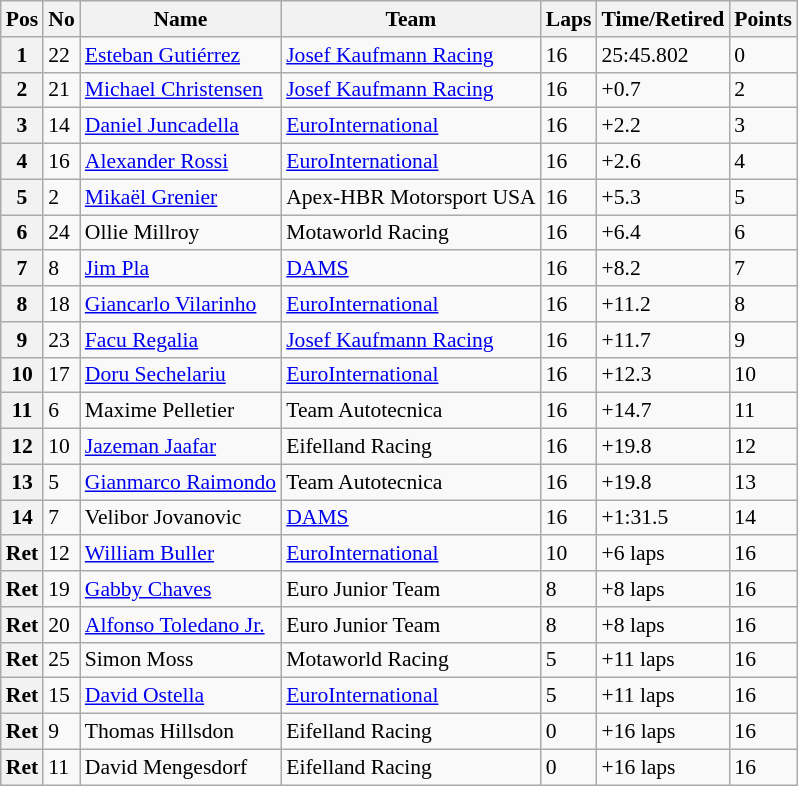<table class="wikitable mw-collapsible mw-collapsed" style="font-size: 90%">
<tr>
<th>Pos</th>
<th>No</th>
<th>Name</th>
<th>Team</th>
<th>Laps</th>
<th>Time/Retired</th>
<th>Points</th>
</tr>
<tr>
<th>1</th>
<td>22</td>
<td> <a href='#'>Esteban Gutiérrez</a></td>
<td><a href='#'>Josef Kaufmann Racing</a></td>
<td>16</td>
<td>25:45.802</td>
<td>0</td>
</tr>
<tr>
<th>2</th>
<td>21</td>
<td> <a href='#'>Michael Christensen</a></td>
<td><a href='#'>Josef Kaufmann Racing</a></td>
<td>16</td>
<td>+0.7</td>
<td>2</td>
</tr>
<tr>
<th>3</th>
<td>14</td>
<td> <a href='#'>Daniel Juncadella</a></td>
<td><a href='#'>EuroInternational</a></td>
<td>16</td>
<td>+2.2</td>
<td>3</td>
</tr>
<tr>
<th>4</th>
<td>16</td>
<td> <a href='#'>Alexander Rossi</a></td>
<td><a href='#'>EuroInternational</a></td>
<td>16</td>
<td>+2.6</td>
<td>4</td>
</tr>
<tr>
<th>5</th>
<td>2</td>
<td> <a href='#'>Mikaël Grenier</a></td>
<td>Apex-HBR Motorsport USA</td>
<td>16</td>
<td>+5.3</td>
<td>5</td>
</tr>
<tr>
<th>6</th>
<td>24</td>
<td> Ollie Millroy</td>
<td>Motaworld Racing</td>
<td>16</td>
<td>+6.4</td>
<td>6</td>
</tr>
<tr>
<th>7</th>
<td>8</td>
<td> <a href='#'>Jim Pla</a></td>
<td><a href='#'>DAMS</a></td>
<td>16</td>
<td>+8.2</td>
<td>7</td>
</tr>
<tr>
<th>8</th>
<td>18</td>
<td> <a href='#'>Giancarlo Vilarinho</a></td>
<td><a href='#'>EuroInternational</a></td>
<td>16</td>
<td>+11.2</td>
<td>8</td>
</tr>
<tr>
<th>9</th>
<td>23</td>
<td> <a href='#'>Facu Regalia</a></td>
<td><a href='#'>Josef Kaufmann Racing</a></td>
<td>16</td>
<td>+11.7</td>
<td>9</td>
</tr>
<tr>
<th>10</th>
<td>17</td>
<td> <a href='#'>Doru Sechelariu</a></td>
<td><a href='#'>EuroInternational</a></td>
<td>16</td>
<td>+12.3</td>
<td>10</td>
</tr>
<tr>
<th>11</th>
<td>6</td>
<td> Maxime Pelletier</td>
<td>Team Autotecnica</td>
<td>16</td>
<td>+14.7</td>
<td>11</td>
</tr>
<tr>
<th>12</th>
<td>10</td>
<td> <a href='#'>Jazeman Jaafar</a></td>
<td>Eifelland Racing</td>
<td>16</td>
<td>+19.8</td>
<td>12</td>
</tr>
<tr>
<th>13</th>
<td>5</td>
<td> <a href='#'>Gianmarco Raimondo</a></td>
<td>Team Autotecnica</td>
<td>16</td>
<td>+19.8</td>
<td>13</td>
</tr>
<tr>
<th>14</th>
<td>7</td>
<td> Velibor Jovanovic</td>
<td><a href='#'>DAMS</a></td>
<td>16</td>
<td>+1:31.5</td>
<td>14</td>
</tr>
<tr>
<th>Ret</th>
<td>12</td>
<td> <a href='#'>William Buller</a></td>
<td><a href='#'>EuroInternational</a></td>
<td>10</td>
<td>+6 laps</td>
<td>16</td>
</tr>
<tr>
<th>Ret</th>
<td>19</td>
<td> <a href='#'>Gabby Chaves</a></td>
<td>Euro Junior Team</td>
<td>8</td>
<td>+8 laps</td>
<td>16</td>
</tr>
<tr>
<th>Ret</th>
<td>20</td>
<td> <a href='#'>Alfonso Toledano Jr.</a></td>
<td>Euro Junior Team</td>
<td>8</td>
<td>+8 laps</td>
<td>16</td>
</tr>
<tr>
<th>Ret</th>
<td>25</td>
<td> Simon Moss</td>
<td>Motaworld Racing</td>
<td>5</td>
<td>+11 laps</td>
<td>16</td>
</tr>
<tr>
<th>Ret</th>
<td>15</td>
<td> <a href='#'>David Ostella</a></td>
<td><a href='#'>EuroInternational</a></td>
<td>5</td>
<td>+11 laps</td>
<td>16</td>
</tr>
<tr>
<th>Ret</th>
<td>9</td>
<td> Thomas Hillsdon</td>
<td>Eifelland Racing</td>
<td>0</td>
<td>+16 laps</td>
<td>16</td>
</tr>
<tr>
<th>Ret</th>
<td>11</td>
<td> David Mengesdorf</td>
<td>Eifelland Racing</td>
<td>0</td>
<td>+16 laps</td>
<td>16</td>
</tr>
</table>
